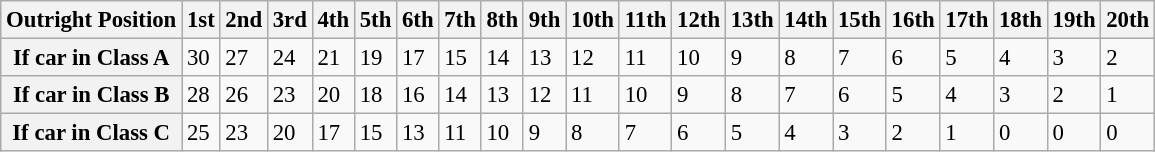<table class="wikitable" style="font-size: 95%;">
<tr>
<th>Outright Position</th>
<th>1st</th>
<th>2nd</th>
<th>3rd</th>
<th>4th</th>
<th>5th</th>
<th>6th</th>
<th>7th</th>
<th>8th</th>
<th>9th</th>
<th>10th</th>
<th>11th</th>
<th>12th</th>
<th>13th</th>
<th>14th</th>
<th>15th</th>
<th>16th</th>
<th>17th</th>
<th>18th</th>
<th>19th</th>
<th>20th</th>
</tr>
<tr>
<th>If car in Class A</th>
<td>30</td>
<td>27</td>
<td>24</td>
<td>21</td>
<td>19</td>
<td>17</td>
<td>15</td>
<td>14</td>
<td>13</td>
<td>12</td>
<td>11</td>
<td>10</td>
<td>9</td>
<td>8</td>
<td>7</td>
<td>6</td>
<td>5</td>
<td>4</td>
<td>3</td>
<td>2</td>
</tr>
<tr>
<th>If car in Class B</th>
<td>28</td>
<td>26</td>
<td>23</td>
<td>20</td>
<td>18</td>
<td>16</td>
<td>14</td>
<td>13</td>
<td>12</td>
<td>11</td>
<td>10</td>
<td>9</td>
<td>8</td>
<td>7</td>
<td>6</td>
<td>5</td>
<td>4</td>
<td>3</td>
<td>2</td>
<td>1</td>
</tr>
<tr>
<th>If car in Class C</th>
<td>25</td>
<td>23</td>
<td>20</td>
<td>17</td>
<td>15</td>
<td>13</td>
<td>11</td>
<td>10</td>
<td>9</td>
<td>8</td>
<td>7</td>
<td>6</td>
<td>5</td>
<td>4</td>
<td>3</td>
<td>2</td>
<td>1</td>
<td>0</td>
<td>0</td>
<td>0</td>
</tr>
</table>
